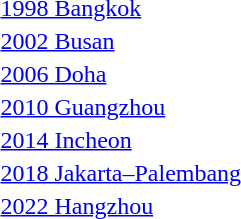<table>
<tr>
<td rowspan=2><a href='#'>1998 Bangkok</a></td>
<td rowspan=2></td>
<td rowspan=2></td>
<td></td>
</tr>
<tr>
<td></td>
</tr>
<tr>
<td rowspan=2><a href='#'>2002 Busan</a></td>
<td rowspan=2></td>
<td rowspan=2></td>
<td></td>
</tr>
<tr>
<td></td>
</tr>
<tr>
<td rowspan=2><a href='#'>2006 Doha</a></td>
<td rowspan=2></td>
<td rowspan=2></td>
<td></td>
</tr>
<tr>
<td></td>
</tr>
<tr>
<td rowspan=2><a href='#'>2010 Guangzhou</a></td>
<td rowspan=2></td>
<td rowspan=2></td>
<td></td>
</tr>
<tr>
<td></td>
</tr>
<tr>
<td rowspan=2><a href='#'>2014 Incheon</a></td>
<td rowspan=2></td>
<td rowspan=2></td>
<td></td>
</tr>
<tr>
<td></td>
</tr>
<tr>
<td rowspan=2><a href='#'>2018 Jakarta–Palembang</a></td>
<td rowspan=2></td>
<td rowspan=2></td>
<td></td>
</tr>
<tr>
<td></td>
</tr>
<tr>
<td rowspan=2><a href='#'>2022 Hangzhou</a></td>
<td rowspan=2></td>
<td rowspan=2></td>
<td></td>
</tr>
<tr>
<td></td>
</tr>
</table>
